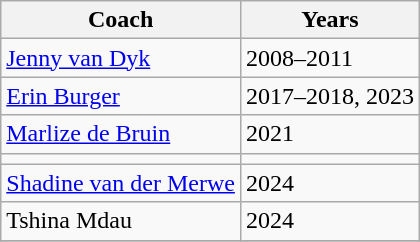<table class="wikitable collapsible">
<tr>
<th>Coach</th>
<th>Years</th>
</tr>
<tr>
<td><a href='#'>Jenny van Dyk</a></td>
<td>2008–2011</td>
</tr>
<tr>
<td><a href='#'>Erin Burger</a></td>
<td>2017–2018, 2023</td>
</tr>
<tr>
<td><a href='#'>Marlize de Bruin</a></td>
<td>2021</td>
</tr>
<tr>
<td></td>
<td></td>
</tr>
<tr>
<td><a href='#'>Shadine van der Merwe</a></td>
<td>2024</td>
</tr>
<tr>
<td>Tshina Mdau</td>
<td>2024</td>
</tr>
<tr>
</tr>
</table>
